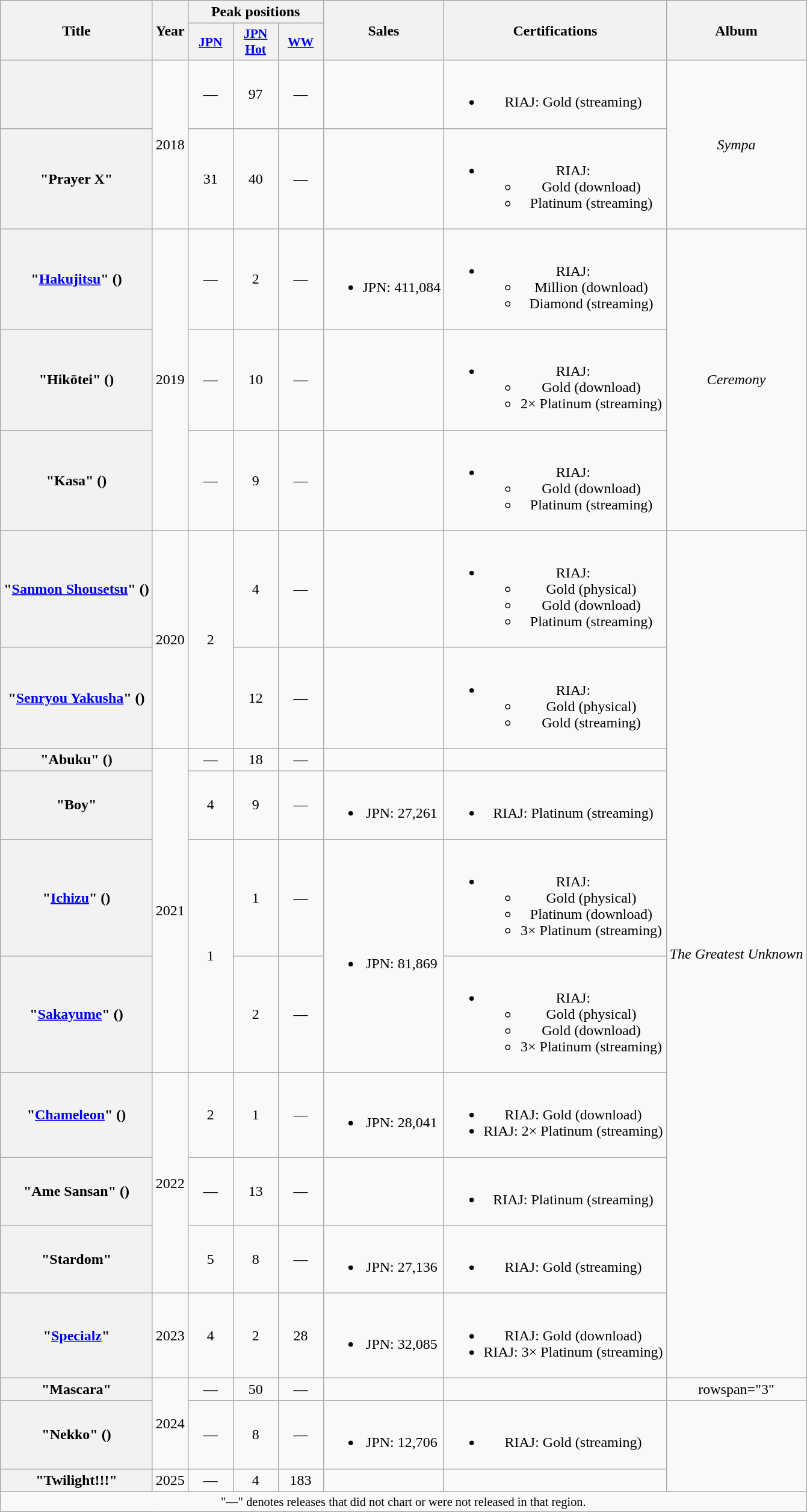<table class="wikitable plainrowheaders" style="text-align:center;">
<tr>
<th scope="col" rowspan="2">Title</th>
<th scope="col" rowspan="2">Year</th>
<th scope="col" colspan="3">Peak positions</th>
<th scope="col" rowspan="2">Sales</th>
<th scope="col" rowspan="2">Certifications</th>
<th scope="col" rowspan="2">Album</th>
</tr>
<tr>
<th scope="col" style="width:3em;font-size:90%;"><a href='#'>JPN</a><br></th>
<th scope="col" style="width:3em;font-size:90%;"><a href='#'>JPN<br>Hot</a><br></th>
<th scope="col" style="width:3em;font-size:90%;"><a href='#'>WW</a><br></th>
</tr>
<tr>
<th scope="row"></th>
<td rowspan="2">2018</td>
<td>—</td>
<td>97</td>
<td>—</td>
<td></td>
<td><br><ul><li>RIAJ: Gold (streaming)</li></ul></td>
<td rowspan="2"><em>Sympa</em></td>
</tr>
<tr>
<th scope="row">"Prayer X"</th>
<td>31</td>
<td>40</td>
<td>—</td>
<td></td>
<td><br><ul><li>RIAJ:<ul><li>Gold (download)</li><li>Platinum (streaming)</li></ul></li></ul></td>
</tr>
<tr>
<th scope="row">"<a href='#'>Hakujitsu</a>" ()</th>
<td rowspan="3">2019</td>
<td>—</td>
<td>2</td>
<td>—</td>
<td><br><ul><li>JPN: 411,084</li></ul></td>
<td><br><ul><li>RIAJ:<ul><li>Million (download)</li><li>Diamond (streaming)</li></ul></li></ul></td>
<td rowspan="3"><em>Ceremony</em></td>
</tr>
<tr>
<th scope="row">"Hikōtei" ()</th>
<td>—</td>
<td>10</td>
<td>—</td>
<td></td>
<td><br><ul><li>RIAJ:<ul><li>Gold (download)</li><li>2× Platinum (streaming)</li></ul></li></ul></td>
</tr>
<tr>
<th scope="row">"Kasa" ()</th>
<td>—</td>
<td>9</td>
<td>—</td>
<td></td>
<td><br><ul><li>RIAJ:<ul><li>Gold (download)</li><li>Platinum (streaming)</li></ul></li></ul></td>
</tr>
<tr>
<th scope="row">"<a href='#'>Sanmon Shousetsu</a>" ()</th>
<td rowspan="2">2020</td>
<td rowspan="2">2</td>
<td>4</td>
<td>—</td>
<td></td>
<td><br><ul><li>RIAJ:<ul><li>Gold (physical)</li><li>Gold (download)</li><li>Platinum (streaming)</li></ul></li></ul></td>
<td rowspan="10"><em>The Greatest Unknown</em></td>
</tr>
<tr>
<th scope="row">"<a href='#'>Senryou Yakusha</a>" ()</th>
<td>12</td>
<td>—</td>
<td></td>
<td><br><ul><li>RIAJ:<ul><li>Gold (physical)</li><li>Gold (streaming)</li></ul></li></ul></td>
</tr>
<tr>
<th scope="row">"Abuku" ()</th>
<td rowspan="4">2021</td>
<td>—</td>
<td>18</td>
<td>—</td>
<td></td>
<td></td>
</tr>
<tr>
<th scope="row">"Boy"</th>
<td>4</td>
<td>9</td>
<td>—</td>
<td><br><ul><li>JPN: 27,261</li></ul></td>
<td><br><ul><li>RIAJ: Platinum (streaming)</li></ul></td>
</tr>
<tr>
<th scope="row">"<a href='#'>Ichizu</a>" ()</th>
<td rowspan="2">1</td>
<td>1</td>
<td>—</td>
<td rowspan="2"><br><ul><li>JPN: 81,869</li></ul></td>
<td><br><ul><li>RIAJ:<ul><li>Gold (physical)</li><li>Platinum (download)</li><li>3× Platinum (streaming)</li></ul></li></ul></td>
</tr>
<tr>
<th scope="row">"<a href='#'>Sakayume</a>" ()</th>
<td>2</td>
<td>—</td>
<td><br><ul><li>RIAJ:<ul><li>Gold (physical)</li><li>Gold (download)</li><li>3× Platinum (streaming)</li></ul></li></ul></td>
</tr>
<tr>
<th scope="row">"<a href='#'>Chameleon</a>" ()</th>
<td rowspan="3">2022</td>
<td>2</td>
<td>1</td>
<td>—</td>
<td><br><ul><li>JPN: 28,041</li></ul></td>
<td><br><ul><li>RIAJ: Gold (download)</li><li>RIAJ: 2× Platinum (streaming)</li></ul></td>
</tr>
<tr>
<th scope="row">"Ame Sansan" ()</th>
<td>—</td>
<td>13</td>
<td>—</td>
<td></td>
<td><br><ul><li>RIAJ: Platinum (streaming)</li></ul></td>
</tr>
<tr>
<th scope="row">"Stardom"</th>
<td>5</td>
<td>8</td>
<td>—</td>
<td><br><ul><li>JPN: 27,136</li></ul></td>
<td><br><ul><li>RIAJ: Gold (streaming)</li></ul></td>
</tr>
<tr>
<th scope="row">"<a href='#'>Specialz</a>"</th>
<td>2023</td>
<td>4</td>
<td>2</td>
<td>28</td>
<td><br><ul><li>JPN: 32,085</li></ul></td>
<td><br><ul><li>RIAJ: Gold (download)</li><li>RIAJ: 3× Platinum (streaming)</li></ul></td>
</tr>
<tr>
<th scope="row">"Mascara"</th>
<td rowspan="2">2024</td>
<td>—</td>
<td>50</td>
<td>—</td>
<td></td>
<td></td>
<td>rowspan="3" </td>
</tr>
<tr>
<th scope="row">"Nekko" ()</th>
<td>—</td>
<td>8</td>
<td>—</td>
<td><br><ul><li>JPN: 12,706 </li></ul></td>
<td><br><ul><li>RIAJ: Gold (streaming)</li></ul></td>
</tr>
<tr>
<th scope="row">"Twilight!&excl;!"</th>
<td>2025</td>
<td>—</td>
<td>4</td>
<td>183</td>
<td></td>
<td></td>
</tr>
<tr>
<td colspan="8" style="font-size:85%">"—" denotes releases that did not chart or were not released in that region.</td>
</tr>
</table>
